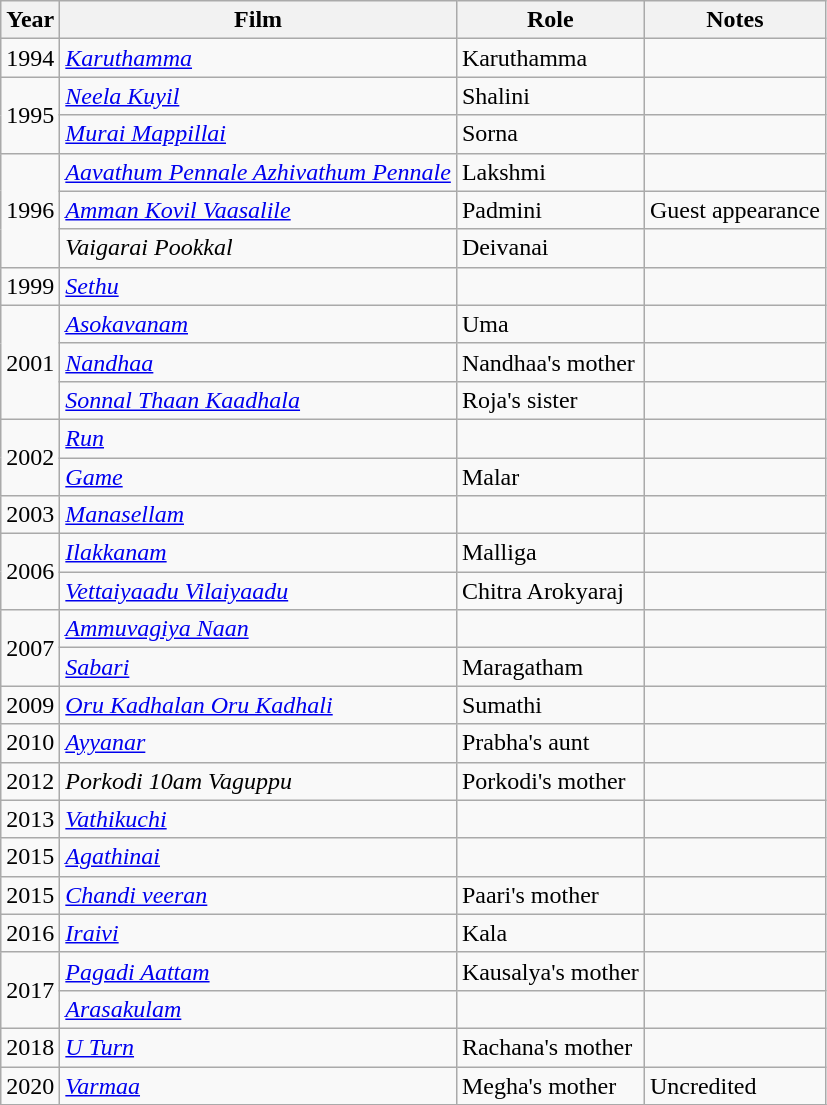<table class="wikitable sortable">
<tr>
<th>Year</th>
<th>Film</th>
<th>Role</th>
<th class=unsortable>Notes</th>
</tr>
<tr>
<td>1994</td>
<td><em><a href='#'>Karuthamma</a></em></td>
<td>Karuthamma</td>
<td></td>
</tr>
<tr>
<td rowspan="2">1995</td>
<td><em><a href='#'>Neela Kuyil</a></em></td>
<td>Shalini</td>
<td></td>
</tr>
<tr>
<td><em><a href='#'>Murai Mappillai</a></em></td>
<td>Sorna</td>
<td></td>
</tr>
<tr>
<td rowspan="3">1996</td>
<td><em><a href='#'>Aavathum Pennale Azhivathum Pennale</a></em></td>
<td>Lakshmi</td>
<td></td>
</tr>
<tr>
<td><em><a href='#'>Amman Kovil Vaasalile</a></em></td>
<td>Padmini</td>
<td>Guest appearance</td>
</tr>
<tr>
<td><em>Vaigarai Pookkal</em></td>
<td>Deivanai</td>
<td></td>
</tr>
<tr>
<td>1999</td>
<td><em><a href='#'>Sethu</a></em></td>
<td></td>
<td></td>
</tr>
<tr>
<td rowspan="3">2001</td>
<td><em><a href='#'>Asokavanam</a></em></td>
<td>Uma</td>
<td></td>
</tr>
<tr>
<td><em><a href='#'>Nandhaa</a></em></td>
<td>Nandhaa's mother</td>
<td></td>
</tr>
<tr>
<td><em><a href='#'>Sonnal Thaan Kaadhala</a></em></td>
<td>Roja's sister</td>
<td></td>
</tr>
<tr>
<td rowspan="2">2002</td>
<td><em><a href='#'>Run</a></em></td>
<td></td>
<td></td>
</tr>
<tr>
<td><em><a href='#'>Game</a></em></td>
<td>Malar</td>
<td></td>
</tr>
<tr>
<td>2003</td>
<td><em><a href='#'>Manasellam</a></em></td>
<td></td>
<td></td>
</tr>
<tr>
<td rowspan="2">2006</td>
<td><em><a href='#'>Ilakkanam</a></em></td>
<td>Malliga</td>
<td></td>
</tr>
<tr>
<td><em><a href='#'>Vettaiyaadu Vilaiyaadu</a></em></td>
<td>Chitra Arokyaraj</td>
<td></td>
</tr>
<tr>
<td rowspan="2">2007</td>
<td><em><a href='#'>Ammuvagiya Naan</a></em></td>
<td></td>
<td></td>
</tr>
<tr>
<td><em><a href='#'>Sabari</a></em></td>
<td>Maragatham</td>
<td></td>
</tr>
<tr>
<td>2009</td>
<td><em><a href='#'>Oru Kadhalan Oru Kadhali</a></em></td>
<td>Sumathi</td>
<td></td>
</tr>
<tr>
<td>2010</td>
<td><em><a href='#'>Ayyanar</a></em></td>
<td>Prabha's aunt</td>
<td></td>
</tr>
<tr>
<td>2012</td>
<td><em>Porkodi 10am Vaguppu</em></td>
<td>Porkodi's mother</td>
<td></td>
</tr>
<tr>
<td>2013</td>
<td><em><a href='#'>Vathikuchi</a></em></td>
<td></td>
<td></td>
</tr>
<tr>
<td>2015</td>
<td><em><a href='#'>Agathinai</a></em></td>
<td></td>
<td></td>
</tr>
<tr>
<td>2015</td>
<td><em><a href='#'>Chandi veeran</a></em></td>
<td>Paari's mother</td>
<td></td>
</tr>
<tr>
<td>2016</td>
<td><em><a href='#'>Iraivi</a></em></td>
<td>Kala</td>
<td></td>
</tr>
<tr>
<td rowspan="2">2017</td>
<td><em><a href='#'>Pagadi Aattam</a></em></td>
<td>Kausalya's mother</td>
<td></td>
</tr>
<tr>
<td><em><a href='#'>Arasakulam</a></em></td>
<td></td>
<td></td>
</tr>
<tr>
<td>2018</td>
<td><a href='#'><em>U Turn</em></a></td>
<td>Rachana's mother</td>
<td></td>
</tr>
<tr>
<td>2020</td>
<td><em><a href='#'>Varmaa</a></em></td>
<td>Megha's mother</td>
<td>Uncredited</td>
</tr>
<tr>
</tr>
</table>
